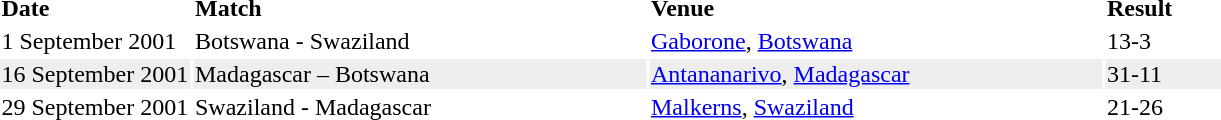<table>
<tr>
<td width="125"><strong>Date</strong></td>
<td width="300"><strong>Match</strong></td>
<td width="300"><strong>Venue</strong></td>
<td width="75"><strong>Result</strong></td>
</tr>
<tr>
<td>1 September 2001</td>
<td>Botswana - Swaziland</td>
<td><a href='#'>Gaborone</a>, <a href='#'>Botswana</a></td>
<td>13-3</td>
</tr>
<tr bgcolor="#eeeeee">
<td>16 September 2001</td>
<td>Madagascar – Botswana</td>
<td><a href='#'>Antananarivo</a>, <a href='#'>Madagascar</a></td>
<td>31-11</td>
</tr>
<tr>
<td>29 September 2001</td>
<td>Swaziland - Madagascar</td>
<td><a href='#'>Malkerns</a>, <a href='#'>Swaziland</a></td>
<td>21-26</td>
</tr>
</table>
